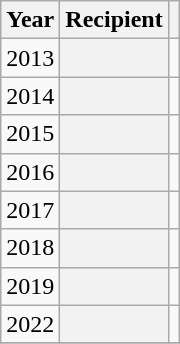<table class="wikitable plainrowheaders sortable" style="text-align:center">
<tr>
<th scope=col>Year</th>
<th scope=col>Recipient</th>
<th scope=col class=unsortable></th>
</tr>
<tr>
<td>2013</td>
<th scope=row style="text-align:center;"></th>
<td></td>
</tr>
<tr>
<td>2014</td>
<th scope=row style="text-align:center;"></th>
<td></td>
</tr>
<tr>
<td>2015</td>
<th scope=row style="text-align:center;"></th>
<td></td>
</tr>
<tr>
<td>2016</td>
<th scope=row style="text-align:center;"></th>
<td></td>
</tr>
<tr>
<td>2017</td>
<th scope=row style="text-align:center;"></th>
<td></td>
</tr>
<tr>
<td>2018</td>
<th scope=row style="text-align:center;"></th>
<td></td>
</tr>
<tr>
<td>2019</td>
<th scope=row style="text-align:center;"></th>
<td></td>
</tr>
<tr>
<td>2022</td>
<th scope=row style="text-align:center;"></th>
<td></td>
</tr>
<tr>
</tr>
</table>
